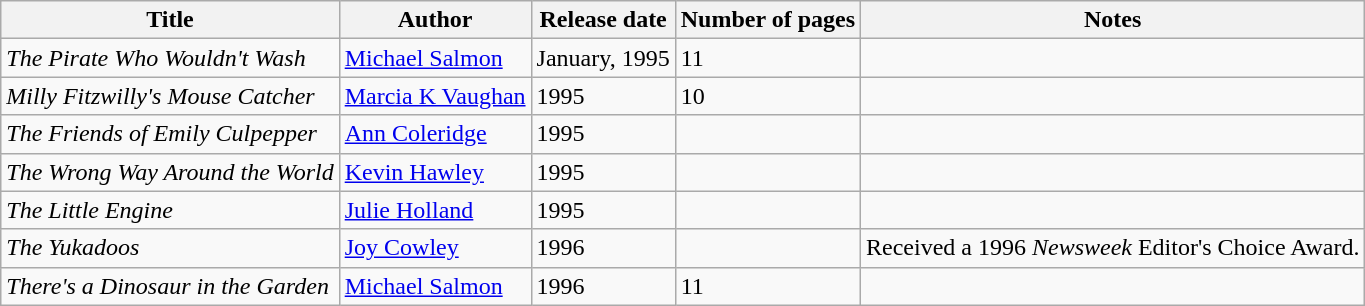<table class="wikitable sortable">
<tr>
<th>Title</th>
<th>Author</th>
<th>Release date</th>
<th>Number of pages</th>
<th>Notes</th>
</tr>
<tr>
<td><em>The Pirate Who Wouldn't Wash</em></td>
<td><a href='#'>Michael Salmon</a></td>
<td>January, 1995</td>
<td>11</td>
<td></td>
</tr>
<tr>
<td><em>Milly Fitzwilly's Mouse Catcher</em></td>
<td><a href='#'>Marcia K Vaughan</a></td>
<td>1995</td>
<td>10</td>
<td></td>
</tr>
<tr>
<td><em>The Friends of Emily Culpepper</em></td>
<td><a href='#'>Ann Coleridge</a></td>
<td>1995</td>
<td></td>
<td></td>
</tr>
<tr>
<td><em>The Wrong Way Around the World</em></td>
<td><a href='#'>Kevin Hawley</a></td>
<td>1995</td>
<td></td>
<td></td>
</tr>
<tr>
<td><em>The Little Engine</em></td>
<td><a href='#'>Julie Holland</a></td>
<td>1995</td>
<td></td>
<td></td>
</tr>
<tr>
<td><em>The Yukadoos</em></td>
<td><a href='#'>Joy Cowley</a></td>
<td>1996</td>
<td></td>
<td>Received a 1996 <em>Newsweek</em> Editor's Choice Award.</td>
</tr>
<tr>
<td><em>There's a Dinosaur in the Garden</em></td>
<td><a href='#'>Michael Salmon</a></td>
<td>1996</td>
<td>11</td>
<td></td>
</tr>
</table>
